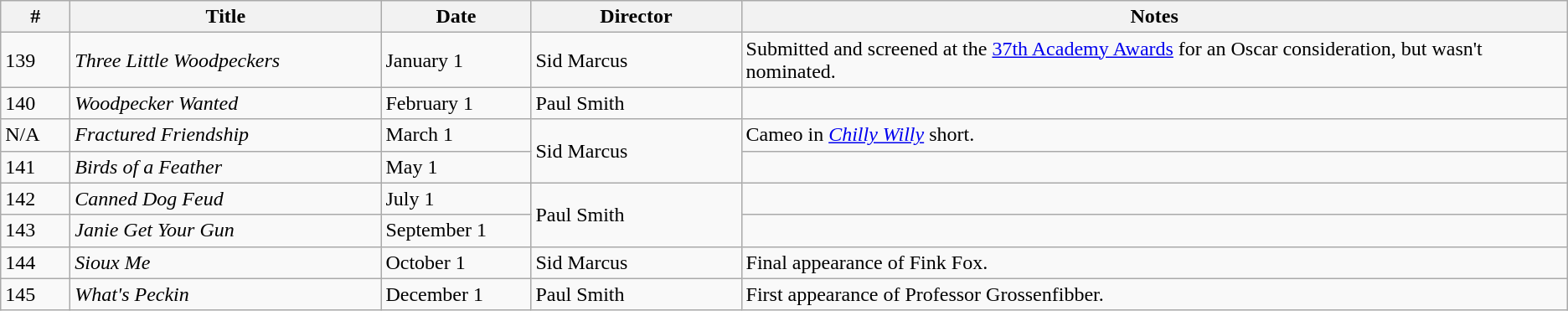<table class="wikitable">
<tr>
<th style="width:3em">#</th>
<th style="width:15em">Title</th>
<th style="width:7em">Date</th>
<th style="width:10em">Director</th>
<th>Notes</th>
</tr>
<tr>
<td>139</td>
<td><em>Three Little Woodpeckers</em></td>
<td>January 1</td>
<td>Sid Marcus</td>
<td>Submitted and screened at the <a href='#'>37th Academy Awards</a> for an Oscar consideration, but wasn't nominated.</td>
</tr>
<tr>
<td>140</td>
<td><em>Woodpecker Wanted</em></td>
<td>February 1</td>
<td>Paul Smith</td>
<td></td>
</tr>
<tr>
<td>N/A</td>
<td><em>Fractured Friendship</em></td>
<td>March 1</td>
<td rowspan="2">Sid Marcus</td>
<td>Cameo in <em><a href='#'>Chilly Willy</a></em> short.</td>
</tr>
<tr>
<td>141</td>
<td><em>Birds of a Feather</em></td>
<td>May 1</td>
<td></td>
</tr>
<tr>
<td>142</td>
<td><em>Canned Dog Feud</em></td>
<td>July 1</td>
<td rowspan="2">Paul Smith</td>
<td></td>
</tr>
<tr>
<td>143</td>
<td><em>Janie Get Your Gun</em></td>
<td>September 1</td>
<td></td>
</tr>
<tr>
<td>144</td>
<td><em>Sioux Me</em></td>
<td>October 1</td>
<td>Sid Marcus</td>
<td>Final appearance of Fink Fox.</td>
</tr>
<tr>
<td>145</td>
<td><em>What's Peckin<strong></td>
<td>December 1</td>
<td>Paul Smith</td>
<td>First appearance of Professor Grossenfibber.</td>
</tr>
</table>
